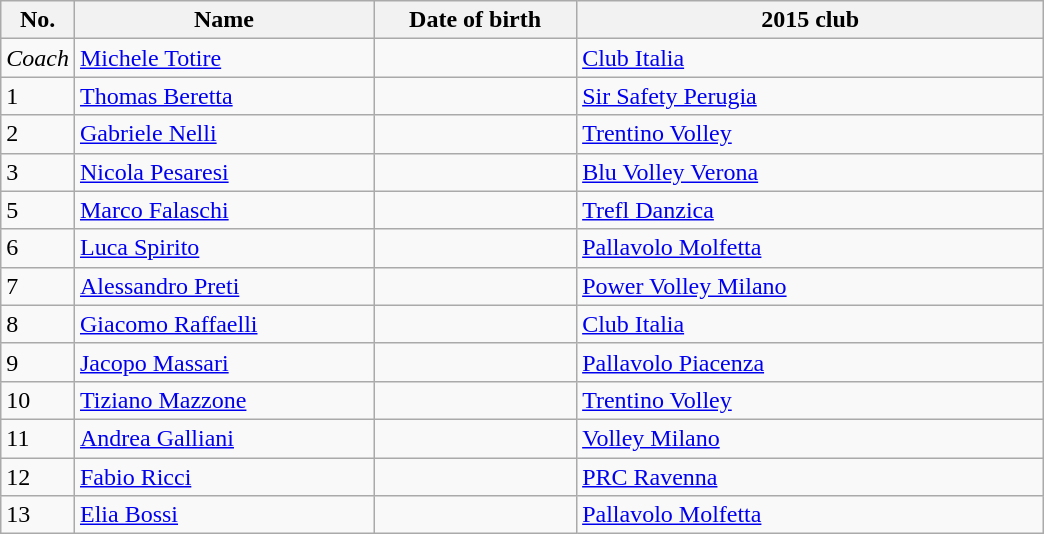<table class=wikitable sortable style=font-size:100%; text-align:center;>
<tr>
<th>No.</th>
<th style=width:12em>Name</th>
<th style=width:8em>Date of birth</th>
<th style=width:19em>2015 club</th>
</tr>
<tr>
<td><em>Coach</em></td>
<td><a href='#'>Michele Totire</a></td>
<td></td>
<td> <a href='#'>Club Italia</a></td>
</tr>
<tr>
<td>1</td>
<td><a href='#'>Thomas Beretta</a></td>
<td></td>
<td> <a href='#'>Sir Safety Perugia</a></td>
</tr>
<tr>
<td>2</td>
<td><a href='#'>Gabriele Nelli</a></td>
<td></td>
<td> <a href='#'>Trentino Volley</a></td>
</tr>
<tr>
<td>3</td>
<td><a href='#'>Nicola Pesaresi</a></td>
<td></td>
<td> <a href='#'>Blu Volley Verona</a></td>
</tr>
<tr>
<td>5</td>
<td><a href='#'>Marco Falaschi</a></td>
<td></td>
<td> <a href='#'>Trefl Danzica</a></td>
</tr>
<tr>
<td>6</td>
<td><a href='#'>Luca Spirito</a></td>
<td></td>
<td> <a href='#'>Pallavolo Molfetta</a></td>
</tr>
<tr>
<td>7</td>
<td><a href='#'>Alessandro Preti</a></td>
<td></td>
<td> <a href='#'>Power Volley Milano</a></td>
</tr>
<tr>
<td>8</td>
<td><a href='#'>Giacomo Raffaelli</a></td>
<td></td>
<td> <a href='#'>Club Italia</a></td>
</tr>
<tr>
<td>9</td>
<td><a href='#'>Jacopo Massari</a></td>
<td></td>
<td> <a href='#'>Pallavolo Piacenza</a></td>
</tr>
<tr>
<td>10</td>
<td><a href='#'>Tiziano Mazzone</a></td>
<td></td>
<td> <a href='#'>Trentino Volley</a></td>
</tr>
<tr>
<td>11</td>
<td><a href='#'>Andrea Galliani</a></td>
<td></td>
<td> <a href='#'>Volley Milano</a></td>
</tr>
<tr>
<td>12</td>
<td><a href='#'>Fabio Ricci</a></td>
<td></td>
<td> <a href='#'>PRC Ravenna</a></td>
</tr>
<tr>
<td>13</td>
<td><a href='#'>Elia Bossi</a></td>
<td></td>
<td> <a href='#'>Pallavolo Molfetta</a></td>
</tr>
</table>
